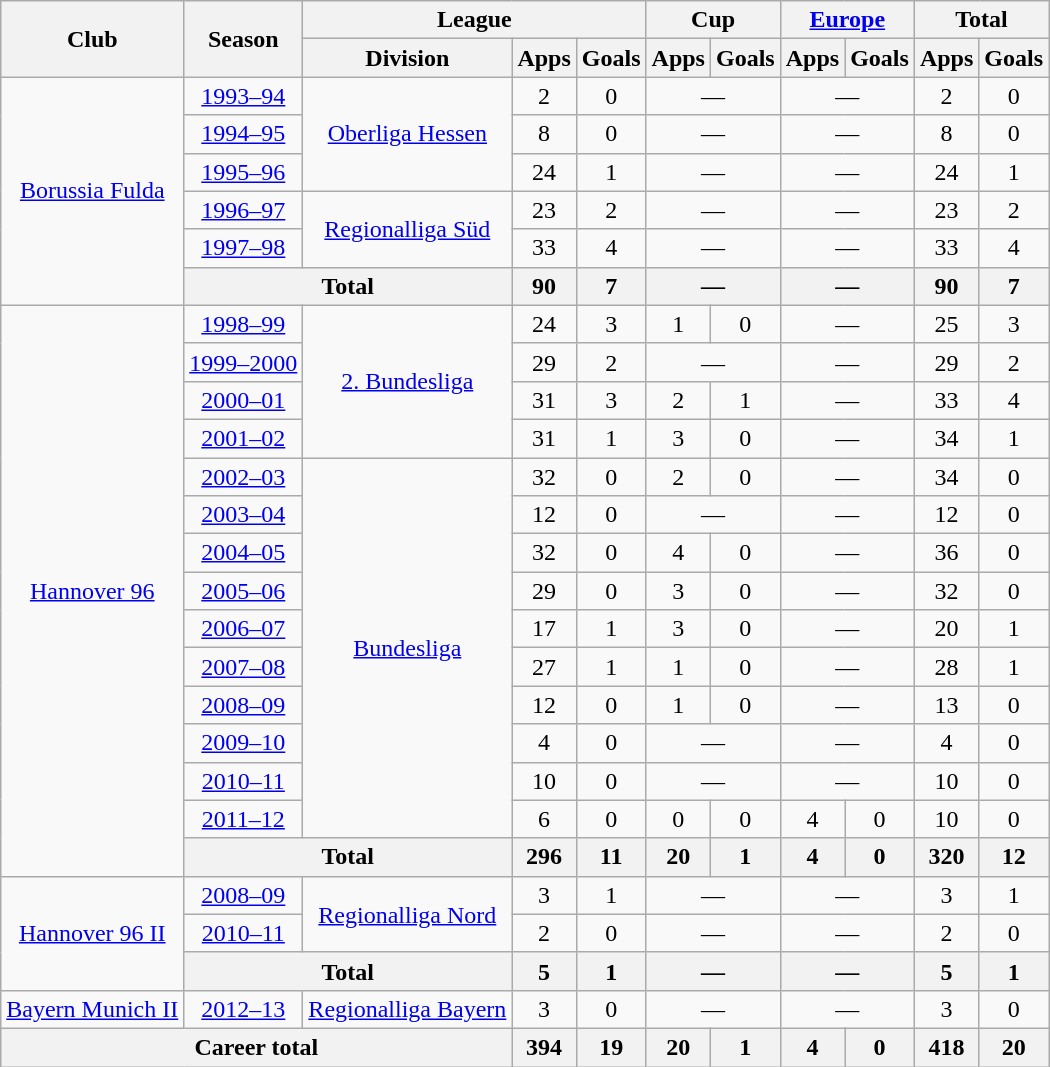<table class="wikitable" style="text-align:center">
<tr>
<th rowspan="2">Club</th>
<th rowspan="2">Season</th>
<th colspan="3">League</th>
<th colspan="2">Cup</th>
<th colspan="2"><a href='#'>Europe</a></th>
<th colspan="2">Total</th>
</tr>
<tr>
<th>Division</th>
<th>Apps</th>
<th>Goals</th>
<th>Apps</th>
<th>Goals</th>
<th>Apps</th>
<th>Goals</th>
<th>Apps</th>
<th>Goals</th>
</tr>
<tr>
<td rowspan="6"><a href='#'>Borussia Fulda</a></td>
<td><a href='#'>1993–94</a></td>
<td rowspan="3"><a href='#'>Oberliga Hessen</a></td>
<td>2</td>
<td>0</td>
<td colspan="2">—</td>
<td colspan="2">—</td>
<td>2</td>
<td>0</td>
</tr>
<tr>
<td><a href='#'>1994–95</a></td>
<td>8</td>
<td>0</td>
<td colspan="2">—</td>
<td colspan="2">—</td>
<td>8</td>
<td>0</td>
</tr>
<tr>
<td><a href='#'>1995–96</a></td>
<td>24</td>
<td>1</td>
<td colspan="2">—</td>
<td colspan="2">—</td>
<td>24</td>
<td>1</td>
</tr>
<tr>
<td><a href='#'>1996–97</a></td>
<td rowspan="2"><a href='#'>Regionalliga Süd</a></td>
<td>23</td>
<td>2</td>
<td colspan="2">—</td>
<td colspan="2">—</td>
<td>23</td>
<td>2</td>
</tr>
<tr>
<td><a href='#'>1997–98</a></td>
<td>33</td>
<td>4</td>
<td colspan="2">—</td>
<td colspan="2">—</td>
<td>33</td>
<td>4</td>
</tr>
<tr>
<th colspan="2">Total</th>
<th>90</th>
<th>7</th>
<th colspan="2">—</th>
<th colspan="2">—</th>
<th>90</th>
<th>7</th>
</tr>
<tr>
<td rowspan="15"><a href='#'>Hannover 96</a></td>
<td><a href='#'>1998–99</a></td>
<td rowspan="4"><a href='#'>2. Bundesliga</a></td>
<td>24</td>
<td>3</td>
<td>1</td>
<td>0</td>
<td colspan="2">—</td>
<td>25</td>
<td>3</td>
</tr>
<tr>
<td><a href='#'>1999–2000</a></td>
<td>29</td>
<td>2</td>
<td colspan="2">—</td>
<td colspan="2">—</td>
<td>29</td>
<td>2</td>
</tr>
<tr>
<td><a href='#'>2000–01</a></td>
<td>31</td>
<td>3</td>
<td>2</td>
<td>1</td>
<td colspan="2">—</td>
<td>33</td>
<td>4</td>
</tr>
<tr>
<td><a href='#'>2001–02</a></td>
<td>31</td>
<td>1</td>
<td>3</td>
<td>0</td>
<td colspan="2">—</td>
<td>34</td>
<td>1</td>
</tr>
<tr>
<td><a href='#'>2002–03</a></td>
<td rowspan="10"><a href='#'>Bundesliga</a></td>
<td>32</td>
<td>0</td>
<td>2</td>
<td>0</td>
<td colspan="2">—</td>
<td>34</td>
<td>0</td>
</tr>
<tr>
<td><a href='#'>2003–04</a></td>
<td>12</td>
<td>0</td>
<td colspan="2">—</td>
<td colspan="2">—</td>
<td>12</td>
<td>0</td>
</tr>
<tr>
<td><a href='#'>2004–05</a></td>
<td>32</td>
<td>0</td>
<td>4</td>
<td>0</td>
<td colspan="2">—</td>
<td>36</td>
<td>0</td>
</tr>
<tr>
<td><a href='#'>2005–06</a></td>
<td>29</td>
<td>0</td>
<td>3</td>
<td>0</td>
<td colspan="2">—</td>
<td>32</td>
<td>0</td>
</tr>
<tr>
<td><a href='#'>2006–07</a></td>
<td>17</td>
<td>1</td>
<td>3</td>
<td>0</td>
<td colspan="2">—</td>
<td>20</td>
<td>1</td>
</tr>
<tr>
<td><a href='#'>2007–08</a></td>
<td>27</td>
<td>1</td>
<td>1</td>
<td>0</td>
<td colspan="2">—</td>
<td>28</td>
<td>1</td>
</tr>
<tr>
<td><a href='#'>2008–09</a></td>
<td>12</td>
<td>0</td>
<td>1</td>
<td>0</td>
<td colspan="2">—</td>
<td>13</td>
<td>0</td>
</tr>
<tr>
<td><a href='#'>2009–10</a></td>
<td>4</td>
<td>0</td>
<td colspan="2">—</td>
<td colspan="2">—</td>
<td>4</td>
<td>0</td>
</tr>
<tr>
<td><a href='#'>2010–11</a></td>
<td>10</td>
<td>0</td>
<td colspan="2">—</td>
<td colspan="2">—</td>
<td>10</td>
<td>0</td>
</tr>
<tr>
<td><a href='#'>2011–12</a></td>
<td>6</td>
<td>0</td>
<td>0</td>
<td>0</td>
<td>4</td>
<td>0</td>
<td>10</td>
<td>0</td>
</tr>
<tr>
<th colspan="2">Total</th>
<th>296</th>
<th>11</th>
<th>20</th>
<th>1</th>
<th>4</th>
<th>0</th>
<th>320</th>
<th>12</th>
</tr>
<tr>
<td rowspan="3"><a href='#'>Hannover 96 II</a></td>
<td><a href='#'>2008–09</a></td>
<td rowspan="2"><a href='#'>Regionalliga Nord</a></td>
<td>3</td>
<td>1</td>
<td colspan="2">—</td>
<td colspan="2">—</td>
<td>3</td>
<td>1</td>
</tr>
<tr>
<td><a href='#'>2010–11</a></td>
<td>2</td>
<td>0</td>
<td colspan="2">—</td>
<td colspan="2">—</td>
<td>2</td>
<td>0</td>
</tr>
<tr>
<th colspan="2">Total</th>
<th>5</th>
<th>1</th>
<th colspan="2">—</th>
<th colspan="2">—</th>
<th>5</th>
<th>1</th>
</tr>
<tr>
<td><a href='#'>Bayern Munich II</a></td>
<td><a href='#'>2012–13</a></td>
<td><a href='#'>Regionalliga Bayern</a></td>
<td>3</td>
<td>0</td>
<td colspan="2">—</td>
<td colspan="2">—</td>
<td>3</td>
<td>0</td>
</tr>
<tr>
<th colspan="3">Career total</th>
<th>394</th>
<th>19</th>
<th>20</th>
<th>1</th>
<th>4</th>
<th>0</th>
<th>418</th>
<th>20</th>
</tr>
</table>
